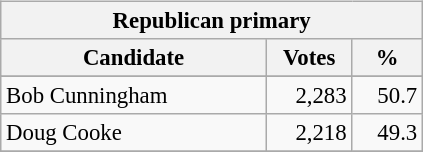<table class="wikitable" align="left" style="margin: 1em 1em 1em 0; font-size: 95%;">
<tr>
<th colspan="3">Republican primary</th>
</tr>
<tr>
<th colspan="1" style="width: 170px">Candidate</th>
<th style="width: 50px">Votes</th>
<th style="width: 40px">%</th>
</tr>
<tr>
</tr>
<tr>
<td>Bob Cunningham</td>
<td align="right">2,283</td>
<td align="right">50.7</td>
</tr>
<tr>
<td>Doug Cooke</td>
<td align="right">2,218</td>
<td align="right">49.3</td>
</tr>
<tr>
</tr>
</table>
